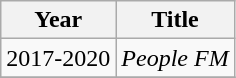<table class="wikitable">
<tr>
<th>Year</th>
<th>Title</th>
</tr>
<tr>
<td>2017-2020</td>
<td><em>People FM</em></td>
</tr>
<tr>
</tr>
</table>
